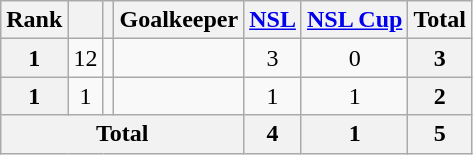<table class="wikitable sortable" style="text-align:center">
<tr>
<th>Rank</th>
<th></th>
<th></th>
<th>Goalkeeper</th>
<th><a href='#'>NSL</a></th>
<th><a href='#'>NSL Cup</a></th>
<th>Total</th>
</tr>
<tr>
<th>1</th>
<td>12</td>
<td></td>
<td align="left"></td>
<td>3</td>
<td>0</td>
<th>3</th>
</tr>
<tr>
<th>1</th>
<td>1</td>
<td></td>
<td align="left"></td>
<td>1</td>
<td>1</td>
<th>2</th>
</tr>
<tr>
<th colspan="4">Total</th>
<th>4</th>
<th>1</th>
<th>5</th>
</tr>
</table>
